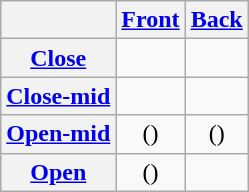<table class="wikitable" style="text-align:center;">
<tr>
<th colspan="2"></th>
<th><a href='#'>Front</a></th>
<th><a href='#'>Back</a></th>
</tr>
<tr>
<th colspan="2"><a href='#'>Close</a></th>
<td></td>
<td></td>
</tr>
<tr>
<th colspan="2"><a href='#'>Close-mid</a></th>
<td></td>
<td></td>
</tr>
<tr>
<th colspan="2"><a href='#'>Open-mid</a></th>
<td>()</td>
<td>()</td>
</tr>
<tr>
<th colspan="2"><a href='#'>Open</a></th>
<td>()</td>
<td></td>
</tr>
</table>
